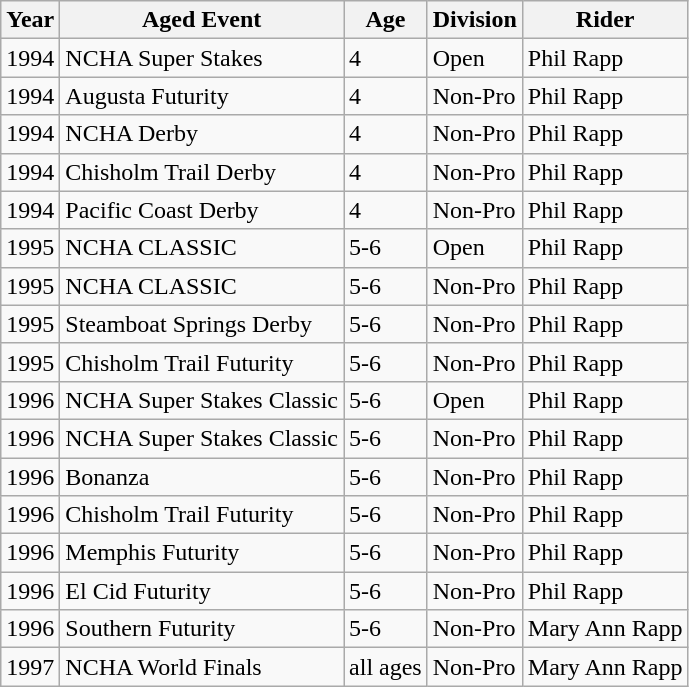<table class="wikitable">
<tr>
<th>Year</th>
<th>Aged Event</th>
<th>Age</th>
<th>Division</th>
<th>Rider</th>
</tr>
<tr>
<td>1994</td>
<td>NCHA Super Stakes</td>
<td>4</td>
<td>Open</td>
<td>Phil Rapp</td>
</tr>
<tr>
<td>1994</td>
<td>Augusta Futurity</td>
<td>4</td>
<td>Non-Pro</td>
<td>Phil Rapp</td>
</tr>
<tr>
<td>1994</td>
<td>NCHA Derby</td>
<td>4</td>
<td>Non-Pro</td>
<td>Phil Rapp</td>
</tr>
<tr>
<td>1994</td>
<td>Chisholm Trail Derby</td>
<td>4</td>
<td>Non-Pro</td>
<td>Phil Rapp</td>
</tr>
<tr>
<td>1994</td>
<td>Pacific Coast Derby</td>
<td>4</td>
<td>Non-Pro</td>
<td>Phil Rapp</td>
</tr>
<tr>
<td>1995</td>
<td>NCHA CLASSIC</td>
<td>5-6</td>
<td>Open</td>
<td>Phil Rapp</td>
</tr>
<tr>
<td>1995</td>
<td>NCHA CLASSIC</td>
<td>5-6</td>
<td>Non-Pro</td>
<td>Phil Rapp</td>
</tr>
<tr>
<td>1995</td>
<td>Steamboat Springs Derby</td>
<td>5-6</td>
<td>Non-Pro</td>
<td>Phil Rapp</td>
</tr>
<tr>
<td>1995</td>
<td>Chisholm Trail Futurity</td>
<td>5-6</td>
<td>Non-Pro</td>
<td>Phil Rapp</td>
</tr>
<tr>
<td>1996</td>
<td>NCHA Super Stakes Classic</td>
<td>5-6</td>
<td>Open</td>
<td>Phil Rapp</td>
</tr>
<tr>
<td>1996</td>
<td>NCHA Super Stakes Classic</td>
<td>5-6</td>
<td>Non-Pro</td>
<td>Phil Rapp</td>
</tr>
<tr>
<td>1996</td>
<td>Bonanza</td>
<td>5-6</td>
<td>Non-Pro</td>
<td>Phil Rapp</td>
</tr>
<tr>
<td>1996</td>
<td>Chisholm Trail Futurity</td>
<td>5-6</td>
<td>Non-Pro</td>
<td>Phil Rapp</td>
</tr>
<tr>
<td>1996</td>
<td>Memphis Futurity</td>
<td>5-6</td>
<td>Non-Pro</td>
<td>Phil Rapp</td>
</tr>
<tr>
<td>1996</td>
<td>El Cid Futurity</td>
<td>5-6</td>
<td>Non-Pro</td>
<td>Phil Rapp</td>
</tr>
<tr>
<td>1996</td>
<td>Southern Futurity</td>
<td>5-6</td>
<td>Non-Pro</td>
<td>Mary Ann Rapp</td>
</tr>
<tr>
<td>1997</td>
<td>NCHA World Finals</td>
<td>all ages</td>
<td>Non-Pro</td>
<td>Mary Ann Rapp</td>
</tr>
</table>
